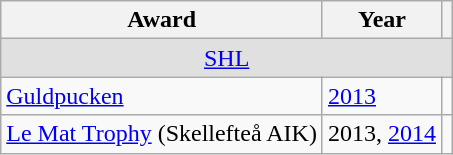<table class="wikitable">
<tr>
<th>Award</th>
<th>Year</th>
<th></th>
</tr>
<tr ALIGN="center" bgcolor="#e0e0e0">
<td colspan="3"><a href='#'>SHL</a></td>
</tr>
<tr>
<td><a href='#'>Guldpucken</a></td>
<td><a href='#'>2013</a></td>
<td></td>
</tr>
<tr>
<td><a href='#'>Le Mat Trophy</a> (Skellefteå AIK)</td>
<td>2013, <a href='#'>2014</a></td>
<td></td>
</tr>
</table>
